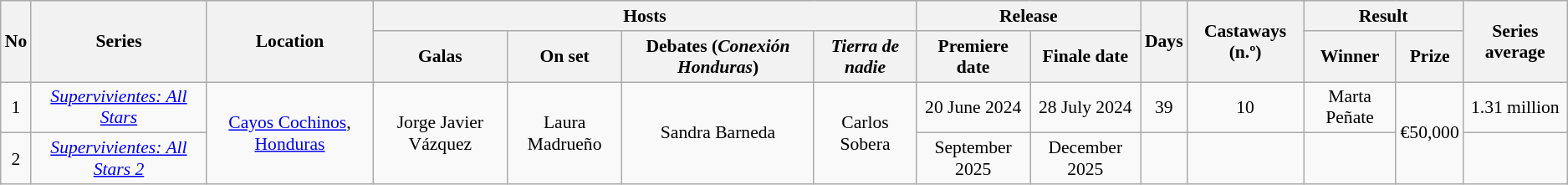<table class="wikitable" style="text-align:center; font-size:90%">
<tr>
<th rowspan="2">No</th>
<th rowspan="2">Series</th>
<th rowspan="2">Location</th>
<th colspan="4">Hosts</th>
<th colspan="2">Release</th>
<th rowspan="2">Days</th>
<th rowspan="2">Castaways (n.º)</th>
<th colspan="2">Result</th>
<th rowspan="2">Series average</th>
</tr>
<tr>
<th>Galas</th>
<th>On set</th>
<th>Debates (<em>Conexión Honduras</em>)</th>
<th><em>Tierra de nadie</em></th>
<th>Premiere date</th>
<th>Finale date</th>
<th>Winner</th>
<th>Prize</th>
</tr>
<tr>
<td>1</td>
<td><em><a href='#'>Supervivientes: All Stars</a></em></td>
<td rowspan="2"><a href='#'>Cayos Cochinos</a>, <a href='#'>Honduras</a></td>
<td rowspan=2>Jorge Javier Vázquez</td>
<td rowspan=2>Laura Madrueño</td>
<td rowspan=2>Sandra Barneda</td>
<td rowspan=2>Carlos Sobera</td>
<td>20 June 2024</td>
<td>28 July 2024</td>
<td>39</td>
<td>10</td>
<td>Marta Peñate</td>
<td rowspan=2>€50,000</td>
<td>1.31 million</td>
</tr>
<tr>
<td>2</td>
<td><em><a href='#'>Supervivientes: All Stars 2</a></em></td>
<td>September 2025</td>
<td>December 2025</td>
<td></td>
<td></td>
<td></td>
<td></td>
</tr>
</table>
